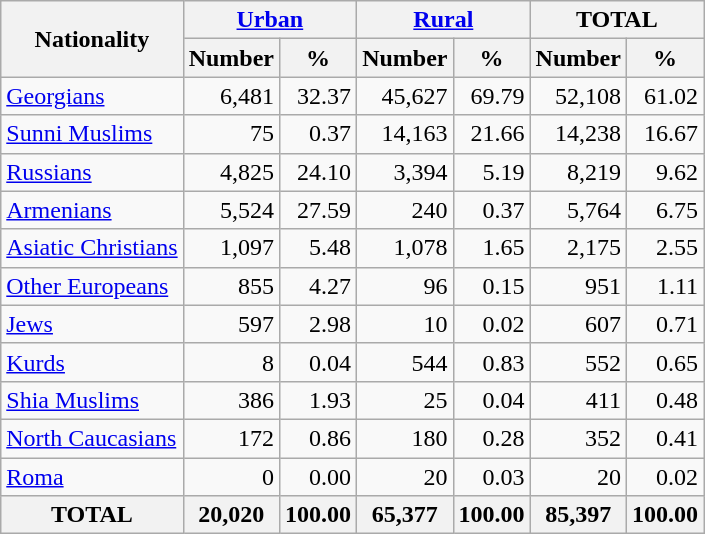<table class="wikitable sortable">
<tr>
<th rowspan="2">Nationality</th>
<th colspan="2"><a href='#'>Urban</a></th>
<th colspan="2"><a href='#'>Rural</a></th>
<th colspan="2">TOTAL</th>
</tr>
<tr>
<th>Number</th>
<th>%</th>
<th>Number</th>
<th>%</th>
<th>Number</th>
<th>%</th>
</tr>
<tr>
<td><a href='#'>Georgians</a></td>
<td align="right">6,481</td>
<td align="right">32.37</td>
<td align="right">45,627</td>
<td align="right">69.79</td>
<td align="right">52,108</td>
<td align="right">61.02</td>
</tr>
<tr>
<td><a href='#'>Sunni Muslims</a></td>
<td align="right">75</td>
<td align="right">0.37</td>
<td align="right">14,163</td>
<td align="right">21.66</td>
<td align="right">14,238</td>
<td align="right">16.67</td>
</tr>
<tr>
<td><a href='#'>Russians</a></td>
<td align="right">4,825</td>
<td align="right">24.10</td>
<td align="right">3,394</td>
<td align="right">5.19</td>
<td align="right">8,219</td>
<td align="right">9.62</td>
</tr>
<tr>
<td><a href='#'>Armenians</a></td>
<td align="right">5,524</td>
<td align="right">27.59</td>
<td align="right">240</td>
<td align="right">0.37</td>
<td align="right">5,764</td>
<td align="right">6.75</td>
</tr>
<tr>
<td><a href='#'>Asiatic Christians</a></td>
<td align="right">1,097</td>
<td align="right">5.48</td>
<td align="right">1,078</td>
<td align="right">1.65</td>
<td align="right">2,175</td>
<td align="right">2.55</td>
</tr>
<tr>
<td><a href='#'>Other Europeans</a></td>
<td align="right">855</td>
<td align="right">4.27</td>
<td align="right">96</td>
<td align="right">0.15</td>
<td align="right">951</td>
<td align="right">1.11</td>
</tr>
<tr>
<td><a href='#'>Jews</a></td>
<td align="right">597</td>
<td align="right">2.98</td>
<td align="right">10</td>
<td align="right">0.02</td>
<td align="right">607</td>
<td align="right">0.71</td>
</tr>
<tr>
<td><a href='#'>Kurds</a></td>
<td align="right">8</td>
<td align="right">0.04</td>
<td align="right">544</td>
<td align="right">0.83</td>
<td align="right">552</td>
<td align="right">0.65</td>
</tr>
<tr>
<td><a href='#'>Shia Muslims</a></td>
<td align="right">386</td>
<td align="right">1.93</td>
<td align="right">25</td>
<td align="right">0.04</td>
<td align="right">411</td>
<td align="right">0.48</td>
</tr>
<tr>
<td><a href='#'>North Caucasians</a></td>
<td align="right">172</td>
<td align="right">0.86</td>
<td align="right">180</td>
<td align="right">0.28</td>
<td align="right">352</td>
<td align="right">0.41</td>
</tr>
<tr>
<td><a href='#'>Roma</a></td>
<td align="right">0</td>
<td align="right">0.00</td>
<td align="right">20</td>
<td align="right">0.03</td>
<td align="right">20</td>
<td align="right">0.02</td>
</tr>
<tr>
<th>TOTAL</th>
<th>20,020</th>
<th>100.00</th>
<th>65,377</th>
<th>100.00</th>
<th>85,397</th>
<th>100.00</th>
</tr>
</table>
